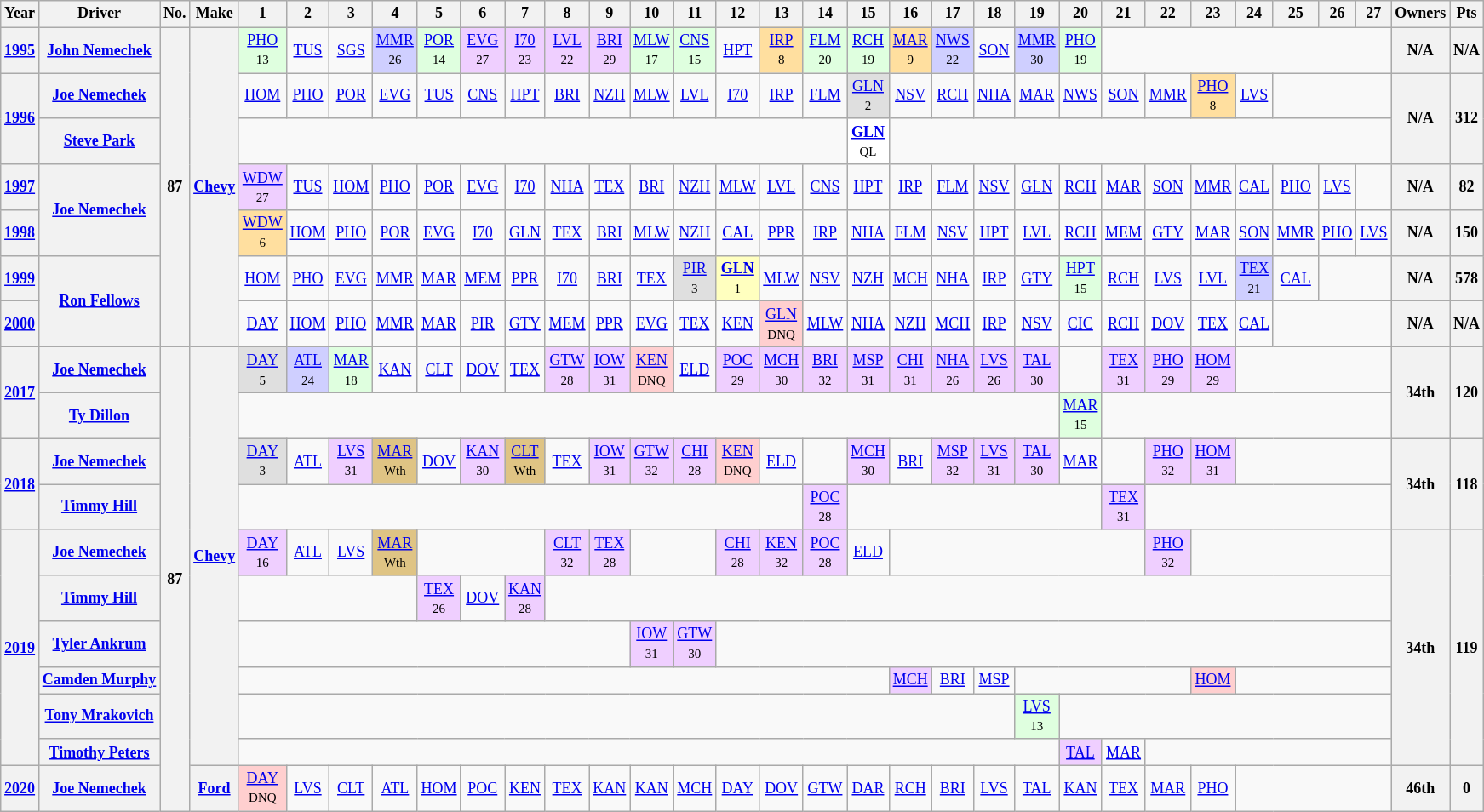<table class="wikitable" style="text-align:center; font-size:75%">
<tr>
<th>Year</th>
<th>Driver</th>
<th>No.</th>
<th>Make</th>
<th>1</th>
<th>2</th>
<th>3</th>
<th>4</th>
<th>5</th>
<th>6</th>
<th>7</th>
<th>8</th>
<th>9</th>
<th>10</th>
<th>11</th>
<th>12</th>
<th>13</th>
<th>14</th>
<th>15</th>
<th>16</th>
<th>17</th>
<th>18</th>
<th>19</th>
<th>20</th>
<th>21</th>
<th>22</th>
<th>23</th>
<th>24</th>
<th>25</th>
<th>26</th>
<th>27</th>
<th>Owners</th>
<th>Pts</th>
</tr>
<tr>
<th><a href='#'>1995</a></th>
<th><a href='#'>John Nemechek</a></th>
<th rowspan=7>87</th>
<th rowspan=7><a href='#'>Chevy</a></th>
<td style="background:#DFFFDF;"><a href='#'>PHO</a><br><small>13</small></td>
<td><a href='#'>TUS</a></td>
<td><a href='#'>SGS</a></td>
<td style="background:#CFCFFF;"><a href='#'>MMR</a><br><small>26</small></td>
<td style="background:#DFFFDF;"><a href='#'>POR</a><br><small>14</small></td>
<td style="background:#EFCFFF;"><a href='#'>EVG</a><br><small>27</small></td>
<td style="background:#EFCFFF;"><a href='#'>I70</a><br><small>23</small></td>
<td style="background:#EFCFFF;"><a href='#'>LVL</a><br><small>22</small></td>
<td style="background:#EFCFFF;"><a href='#'>BRI</a><br><small>29</small></td>
<td style="background:#DFFFDF;"><a href='#'>MLW</a><br><small>17</small></td>
<td style="background:#DFFFDF;"><a href='#'>CNS</a><br><small>15</small></td>
<td><a href='#'>HPT</a></td>
<td style="background:#FFDF9F;"><a href='#'>IRP</a><br><small>8</small></td>
<td style="background:#DFFFDF;"><a href='#'>FLM</a><br><small>20</small></td>
<td style="background:#DFFFDF;"><a href='#'>RCH</a><br><small>19</small></td>
<td style="background:#FFDF9F;"><a href='#'>MAR</a><br><small>9</small></td>
<td style="background:#CFCFFF;"><a href='#'>NWS</a><br><small>22</small></td>
<td><a href='#'>SON</a></td>
<td style="background:#CFCFFF;"><a href='#'>MMR</a><br><small>30</small></td>
<td style="background:#DFFFDF;"><a href='#'>PHO</a><br><small>19</small></td>
<td colspan=7></td>
<th>N/A</th>
<th>N/A</th>
</tr>
<tr>
<th rowspan=2><a href='#'>1996</a></th>
<th><a href='#'>Joe Nemechek</a></th>
<td><a href='#'>HOM</a></td>
<td><a href='#'>PHO</a></td>
<td><a href='#'>POR</a></td>
<td><a href='#'>EVG</a></td>
<td><a href='#'>TUS</a></td>
<td><a href='#'>CNS</a></td>
<td><a href='#'>HPT</a></td>
<td><a href='#'>BRI</a></td>
<td><a href='#'>NZH</a></td>
<td><a href='#'>MLW</a></td>
<td><a href='#'>LVL</a></td>
<td><a href='#'>I70</a></td>
<td><a href='#'>IRP</a></td>
<td><a href='#'>FLM</a></td>
<td style="background:#DFDFDF;"><a href='#'>GLN</a><br><small>2</small></td>
<td><a href='#'>NSV</a></td>
<td><a href='#'>RCH</a></td>
<td><a href='#'>NHA</a></td>
<td><a href='#'>MAR</a></td>
<td><a href='#'>NWS</a></td>
<td><a href='#'>SON</a></td>
<td><a href='#'>MMR</a></td>
<td style="background:#FFDF9F;"><a href='#'>PHO</a><br><small>8</small></td>
<td><a href='#'>LVS</a></td>
<td colspan=3></td>
<th rowspan=2>N/A</th>
<th rowspan=2>312</th>
</tr>
<tr>
<th><a href='#'>Steve Park</a></th>
<td colspan=14></td>
<td style="background:#FFFFFF;"><strong><a href='#'>GLN</a></strong><br><small>QL</small></td>
<td colspan=12></td>
</tr>
<tr>
<th><a href='#'>1997</a></th>
<th rowspan=2><a href='#'>Joe Nemechek</a></th>
<td style="background:#EFCFFF;"><a href='#'>WDW</a><br><small>27</small></td>
<td><a href='#'>TUS</a></td>
<td><a href='#'>HOM</a></td>
<td><a href='#'>PHO</a></td>
<td><a href='#'>POR</a></td>
<td><a href='#'>EVG</a></td>
<td><a href='#'>I70</a></td>
<td><a href='#'>NHA</a></td>
<td><a href='#'>TEX</a></td>
<td><a href='#'>BRI</a></td>
<td><a href='#'>NZH</a></td>
<td><a href='#'>MLW</a></td>
<td><a href='#'>LVL</a></td>
<td><a href='#'>CNS</a></td>
<td><a href='#'>HPT</a></td>
<td><a href='#'>IRP</a></td>
<td><a href='#'>FLM</a></td>
<td><a href='#'>NSV</a></td>
<td><a href='#'>GLN</a></td>
<td><a href='#'>RCH</a></td>
<td><a href='#'>MAR</a></td>
<td><a href='#'>SON</a></td>
<td><a href='#'>MMR</a></td>
<td><a href='#'>CAL</a></td>
<td><a href='#'>PHO</a></td>
<td><a href='#'>LVS</a></td>
<td></td>
<th>N/A</th>
<th>82</th>
</tr>
<tr>
<th><a href='#'>1998</a></th>
<td style="background:#FFDF9F;"><a href='#'>WDW</a><br><small>6</small></td>
<td><a href='#'>HOM</a></td>
<td><a href='#'>PHO</a></td>
<td><a href='#'>POR</a></td>
<td><a href='#'>EVG</a></td>
<td><a href='#'>I70</a></td>
<td><a href='#'>GLN</a></td>
<td><a href='#'>TEX</a></td>
<td><a href='#'>BRI</a></td>
<td><a href='#'>MLW</a></td>
<td><a href='#'>NZH</a></td>
<td><a href='#'>CAL</a></td>
<td><a href='#'>PPR</a></td>
<td><a href='#'>IRP</a></td>
<td><a href='#'>NHA</a></td>
<td><a href='#'>FLM</a></td>
<td><a href='#'>NSV</a></td>
<td><a href='#'>HPT</a></td>
<td><a href='#'>LVL</a></td>
<td><a href='#'>RCH</a></td>
<td><a href='#'>MEM</a></td>
<td><a href='#'>GTY</a></td>
<td><a href='#'>MAR</a></td>
<td><a href='#'>SON</a></td>
<td><a href='#'>MMR</a></td>
<td><a href='#'>PHO</a></td>
<td><a href='#'>LVS</a></td>
<th>N/A</th>
<th>150</th>
</tr>
<tr>
<th><a href='#'>1999</a></th>
<th rowspan=2><a href='#'>Ron Fellows</a></th>
<td><a href='#'>HOM</a></td>
<td><a href='#'>PHO</a></td>
<td><a href='#'>EVG</a></td>
<td><a href='#'>MMR</a></td>
<td><a href='#'>MAR</a></td>
<td><a href='#'>MEM</a></td>
<td><a href='#'>PPR</a></td>
<td><a href='#'>I70</a></td>
<td><a href='#'>BRI</a></td>
<td><a href='#'>TEX</a></td>
<td style="background:#DFDFDF;"><a href='#'>PIR</a><br><small>3</small></td>
<td style="background:#FFFFBF;"><strong><a href='#'>GLN</a></strong><br><small>1</small></td>
<td><a href='#'>MLW</a></td>
<td><a href='#'>NSV</a></td>
<td><a href='#'>NZH</a></td>
<td><a href='#'>MCH</a></td>
<td><a href='#'>NHA</a></td>
<td><a href='#'>IRP</a></td>
<td><a href='#'>GTY</a></td>
<td style="background:#DFFFDF;"><a href='#'>HPT</a><br><small>15</small></td>
<td><a href='#'>RCH</a></td>
<td><a href='#'>LVS</a></td>
<td><a href='#'>LVL</a></td>
<td style="background:#CFCFFF;"><a href='#'>TEX</a><br><small>21</small></td>
<td><a href='#'>CAL</a></td>
<td colspan=2></td>
<th>N/A</th>
<th>578</th>
</tr>
<tr>
<th><a href='#'>2000</a></th>
<td><a href='#'>DAY</a></td>
<td><a href='#'>HOM</a></td>
<td><a href='#'>PHO</a></td>
<td><a href='#'>MMR</a></td>
<td><a href='#'>MAR</a></td>
<td><a href='#'>PIR</a></td>
<td><a href='#'>GTY</a></td>
<td><a href='#'>MEM</a></td>
<td><a href='#'>PPR</a></td>
<td><a href='#'>EVG</a></td>
<td><a href='#'>TEX</a></td>
<td><a href='#'>KEN</a></td>
<td style="background:#FFCFCF;"><a href='#'>GLN</a><br><small>DNQ</small></td>
<td><a href='#'>MLW</a></td>
<td><a href='#'>NHA</a></td>
<td><a href='#'>NZH</a></td>
<td><a href='#'>MCH</a></td>
<td><a href='#'>IRP</a></td>
<td><a href='#'>NSV</a></td>
<td><a href='#'>CIC</a></td>
<td><a href='#'>RCH</a></td>
<td><a href='#'>DOV</a></td>
<td><a href='#'>TEX</a></td>
<td><a href='#'>CAL</a></td>
<td colspan=3></td>
<th>N/A</th>
<th>N/A</th>
</tr>
<tr>
<th rowspan=2><a href='#'>2017</a></th>
<th><a href='#'>Joe Nemechek</a></th>
<th rowspan=11>87</th>
<th rowspan=10><a href='#'>Chevy</a></th>
<td style="background:#DFDFDF;"><a href='#'>DAY</a><br><small>5</small></td>
<td style="background:#CFCFFF;"><a href='#'>ATL</a><br><small>24</small></td>
<td style="background:#DFFFDF;"><a href='#'>MAR</a><br><small>18</small></td>
<td><a href='#'>KAN</a></td>
<td><a href='#'>CLT</a></td>
<td><a href='#'>DOV</a></td>
<td><a href='#'>TEX</a></td>
<td style="background:#EFCFFF;"><a href='#'>GTW</a><br><small>28</small></td>
<td style="background:#EFCFFF;"><a href='#'>IOW</a><br><small>31</small></td>
<td style="background:#FFCFCF;"><a href='#'>KEN</a><br><small>DNQ</small></td>
<td><a href='#'>ELD</a></td>
<td style="background:#EFCFFF;"><a href='#'>POC</a><br><small>29</small></td>
<td style="background:#EFCFFF;"><a href='#'>MCH</a><br><small>30</small></td>
<td style="background:#EFCFFF;"><a href='#'>BRI</a><br><small>32</small></td>
<td style="background:#EFCFFF;"><a href='#'>MSP</a><br><small>31</small></td>
<td style="background:#EFCFFF;"><a href='#'>CHI</a><br><small>31</small></td>
<td style="background:#EFCFFF;"><a href='#'>NHA</a><br><small>26</small></td>
<td style="background:#EFCFFF;"><a href='#'>LVS</a><br><small>26</small></td>
<td style="background:#EFCFFF;"><a href='#'>TAL</a><br><small>30</small></td>
<td></td>
<td style="background:#EFCFFF;"><a href='#'>TEX</a><br><small>31</small></td>
<td style="background:#EFCFFF;"><a href='#'>PHO</a><br><small>29</small></td>
<td style="background:#EFCFFF;"><a href='#'>HOM</a><br><small>29</small></td>
<td colspan=4></td>
<th rowspan=2>34th</th>
<th rowspan=2>120</th>
</tr>
<tr>
<th><a href='#'>Ty Dillon</a></th>
<td colspan=19></td>
<td style="background:#DFFFDF;"><a href='#'>MAR</a><br><small>15</small></td>
<td colspan=7></td>
</tr>
<tr>
<th rowspan=2><a href='#'>2018</a></th>
<th><a href='#'>Joe Nemechek</a></th>
<td style="background:#DFDFDF;"><a href='#'>DAY</a><br><small>3</small></td>
<td><a href='#'>ATL</a></td>
<td style="background:#EFCFFF;"><a href='#'>LVS</a><br><small>31</small></td>
<td style="background:#DFC484;"><a href='#'>MAR</a><br><small>Wth</small></td>
<td><a href='#'>DOV</a></td>
<td style="background:#EFCFFF;"><a href='#'>KAN</a><br><small>30</small></td>
<td style="background:#DFC484;"><a href='#'>CLT</a><br><small>Wth</small></td>
<td><a href='#'>TEX</a></td>
<td style="background:#EFCFFF;"><a href='#'>IOW</a><br><small>31</small></td>
<td style="background:#EFCFFF;"><a href='#'>GTW</a><br><small>32</small></td>
<td style="background:#EFCFFF;"><a href='#'>CHI</a><br><small>28</small></td>
<td style="background:#FFCFCF;"><a href='#'>KEN</a><br><small>DNQ</small></td>
<td><a href='#'>ELD</a></td>
<td></td>
<td style="background:#EFCFFF;"><a href='#'>MCH</a><br><small>30</small></td>
<td><a href='#'>BRI</a></td>
<td style="background:#EFCFFF;"><a href='#'>MSP</a><br><small>32</small></td>
<td style="background:#EFCFFF;"><a href='#'>LVS</a><br><small>31</small></td>
<td style="background:#EFCFFF;"><a href='#'>TAL</a><br><small>30</small></td>
<td><a href='#'>MAR</a></td>
<td></td>
<td style="background:#EFCFFF;"><a href='#'>PHO</a><br><small>32</small></td>
<td style="background:#EFCFFF;"><a href='#'>HOM</a><br><small>31</small></td>
<td colspan=4></td>
<th rowspan=2>34th</th>
<th rowspan=2>118</th>
</tr>
<tr>
<th><a href='#'>Timmy Hill</a></th>
<td colspan=13></td>
<td style="background:#EFCFFF;"><a href='#'>POC</a><br><small>28</small></td>
<td colspan=6></td>
<td style="background:#EFCFFF;"><a href='#'>TEX</a><br><small>31</small></td>
<td colspan=7></td>
</tr>
<tr>
<th rowspan=6><a href='#'>2019</a></th>
<th><a href='#'>Joe Nemechek</a></th>
<td style="background:#EFCFFF;"><a href='#'>DAY</a><br><small>16</small></td>
<td><a href='#'>ATL</a></td>
<td><a href='#'>LVS</a></td>
<td style="background:#DFC484;"><a href='#'>MAR</a><br><small>Wth</small></td>
<td colspan=3></td>
<td style="background:#EFCFFF;"><a href='#'>CLT</a><br><small>32</small></td>
<td style="background:#EFCFFF;"><a href='#'>TEX</a><br><small>28</small></td>
<td colspan=2></td>
<td style="background:#EFCFFF;"><a href='#'>CHI</a><br><small>28</small></td>
<td style="background:#EFCFFF;"><a href='#'>KEN</a><br><small>32</small></td>
<td style="background:#EFCFFF;"><a href='#'>POC</a><br><small>28</small></td>
<td><a href='#'>ELD</a></td>
<td colspan=6></td>
<td style="background:#EFCFFF;"><a href='#'>PHO</a><br><small>32</small></td>
<td colspan=5></td>
<th rowspan=6>34th</th>
<th rowspan=6>119</th>
</tr>
<tr>
<th><a href='#'>Timmy Hill</a></th>
<td colspan=4></td>
<td style="background:#EFCFFF;"><a href='#'>TEX</a><br><small>26</small></td>
<td><a href='#'>DOV</a></td>
<td style="background:#EFCFFF;"><a href='#'>KAN</a><br><small>28</small></td>
<td colspan=20></td>
</tr>
<tr>
<th><a href='#'>Tyler Ankrum</a></th>
<td colspan=9></td>
<td style="background:#EFCFFF;"><a href='#'>IOW</a><br><small>31</small></td>
<td style="background:#EFCFFF;"><a href='#'>GTW</a><br><small>30</small></td>
<td colspan=16></td>
</tr>
<tr>
<th><a href='#'>Camden Murphy</a></th>
<td colspan=15></td>
<td style="background:#EFCFFF;"><a href='#'>MCH</a><br></td>
<td><a href='#'>BRI</a></td>
<td><a href='#'>MSP</a></td>
<td colspan=4></td>
<td style="background:#FFCFCF;"><a href='#'>HOM</a><br></td>
<td colspan=4></td>
</tr>
<tr>
<th><a href='#'>Tony Mrakovich</a></th>
<td colspan=18></td>
<td style="background:#DFFFDF;"><a href='#'>LVS</a><br><small>13</small></td>
<td colspan=8></td>
</tr>
<tr>
<th><a href='#'>Timothy Peters</a></th>
<td colspan=19></td>
<td style="background:#EFCFFF;"><a href='#'>TAL</a><br></td>
<td><a href='#'>MAR</a></td>
<td colspan=6></td>
</tr>
<tr>
<th><a href='#'>2020</a></th>
<th><a href='#'>Joe Nemechek</a></th>
<th><a href='#'>Ford</a></th>
<td style="background:#FFCFCF;"><a href='#'>DAY</a><br><small>DNQ</small></td>
<td><a href='#'>LVS</a></td>
<td><a href='#'>CLT</a></td>
<td><a href='#'>ATL</a></td>
<td><a href='#'>HOM</a></td>
<td><a href='#'>POC</a></td>
<td><a href='#'>KEN</a></td>
<td><a href='#'>TEX</a></td>
<td><a href='#'>KAN</a></td>
<td><a href='#'>KAN</a></td>
<td><a href='#'>MCH</a></td>
<td><a href='#'>DAY</a></td>
<td><a href='#'>DOV</a></td>
<td><a href='#'>GTW</a></td>
<td><a href='#'>DAR</a></td>
<td><a href='#'>RCH</a></td>
<td><a href='#'>BRI</a></td>
<td><a href='#'>LVS</a></td>
<td><a href='#'>TAL</a></td>
<td><a href='#'>KAN</a></td>
<td><a href='#'>TEX</a></td>
<td><a href='#'>MAR</a></td>
<td><a href='#'>PHO</a></td>
<td colspan=4></td>
<th>46th</th>
<th>0</th>
</tr>
</table>
